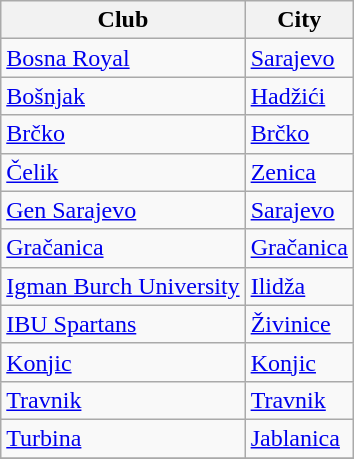<table class="wikitable sortable">
<tr>
<th>Club</th>
<th>City</th>
</tr>
<tr>
<td><a href='#'>Bosna Royal</a></td>
<td><a href='#'>Sarajevo</a></td>
</tr>
<tr>
<td><a href='#'>Bošnjak</a></td>
<td><a href='#'>Hadžići</a></td>
</tr>
<tr>
<td><a href='#'>Brčko</a></td>
<td><a href='#'>Brčko</a></td>
</tr>
<tr>
<td><a href='#'>Čelik</a></td>
<td><a href='#'>Zenica</a></td>
</tr>
<tr>
<td><a href='#'>Gen Sarajevo</a></td>
<td><a href='#'>Sarajevo</a></td>
</tr>
<tr>
<td><a href='#'>Gračanica</a></td>
<td><a href='#'>Gračanica</a></td>
</tr>
<tr>
<td><a href='#'>Igman Burch University</a></td>
<td><a href='#'>Ilidža</a></td>
</tr>
<tr>
<td><a href='#'>IBU Spartans</a></td>
<td><a href='#'>Živinice</a></td>
</tr>
<tr>
<td><a href='#'>Konjic</a></td>
<td><a href='#'>Konjic</a></td>
</tr>
<tr>
<td><a href='#'>Travnik</a></td>
<td><a href='#'>Travnik</a></td>
</tr>
<tr>
<td><a href='#'>Turbina</a></td>
<td><a href='#'>Jablanica</a></td>
</tr>
<tr>
</tr>
</table>
